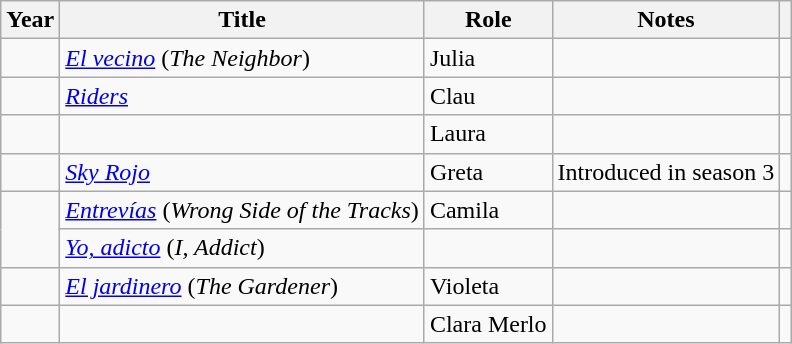<table class="wikitable sortable">
<tr>
<th>Year</th>
<th>Title</th>
<th>Role</th>
<th class="unsortable">Notes</th>
<th></th>
</tr>
<tr>
<td></td>
<td><em><a href='#'>El vecino</a></em> (<em>The Neighbor</em>)</td>
<td>Julia</td>
<td></td>
<td align = "center"></td>
</tr>
<tr>
<td></td>
<td><em><a href='#'>Riders</a></em></td>
<td>Clau</td>
<td></td>
<td align = "center"></td>
</tr>
<tr>
<td></td>
<td><em></em></td>
<td>Laura</td>
<td></td>
<td></td>
</tr>
<tr>
<td></td>
<td><em><a href='#'>Sky Rojo</a></em></td>
<td>Greta</td>
<td>Introduced in season 3</td>
<td></td>
</tr>
<tr>
<td rowspan = "2"></td>
<td><em><a href='#'>Entrevías</a></em> (<em>Wrong Side of the Tracks</em>)</td>
<td>Camila</td>
<td></td>
<td></td>
</tr>
<tr>
<td><em><a href='#'>Yo, adicto</a></em> (<em>I, Addict</em>)</td>
<td></td>
<td></td>
<td></td>
</tr>
<tr>
<td></td>
<td><em><a href='#'>El jardinero</a></em> (<em>The Gardener</em>)</td>
<td>Violeta</td>
<td></td>
<td></td>
</tr>
<tr>
<td></td>
<td></td>
<td>Clara Merlo</td>
<td></td>
<td></td>
</tr>
</table>
